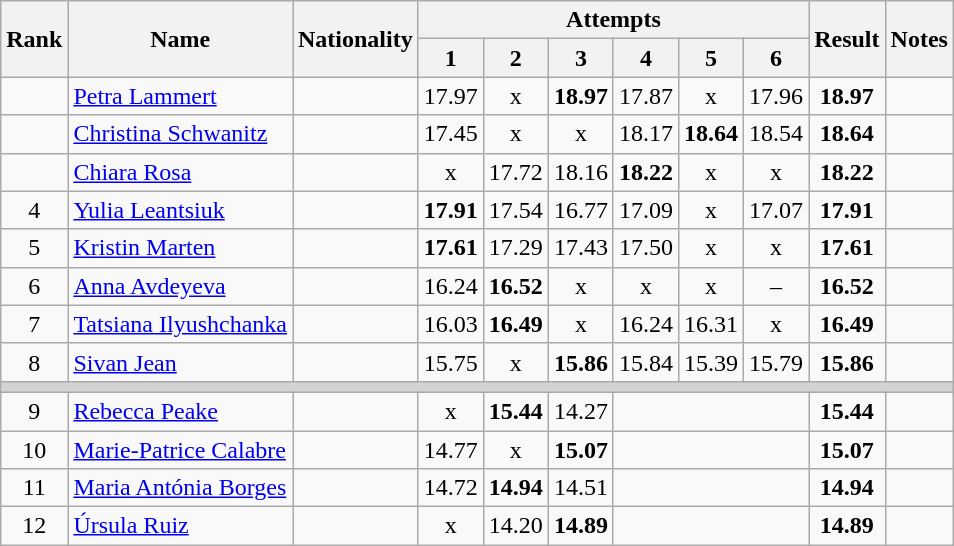<table class="wikitable sortable" style="text-align:center">
<tr>
<th rowspan=2>Rank</th>
<th rowspan=2>Name</th>
<th rowspan=2>Nationality</th>
<th colspan=6>Attempts</th>
<th rowspan=2>Result</th>
<th rowspan=2>Notes</th>
</tr>
<tr>
<th>1</th>
<th>2</th>
<th>3</th>
<th>4</th>
<th>5</th>
<th>6</th>
</tr>
<tr>
<td></td>
<td align=left><a href='#'>Petra Lammert</a></td>
<td align=left></td>
<td>17.97</td>
<td>x</td>
<td><strong>18.97</strong></td>
<td>17.87</td>
<td>x</td>
<td>17.96</td>
<td><strong>18.97</strong></td>
<td></td>
</tr>
<tr>
<td></td>
<td align=left><a href='#'>Christina Schwanitz</a></td>
<td align=left></td>
<td>17.45</td>
<td>x</td>
<td>x</td>
<td>18.17</td>
<td><strong>18.64</strong></td>
<td>18.54</td>
<td><strong>18.64</strong></td>
<td></td>
</tr>
<tr>
<td></td>
<td align=left><a href='#'>Chiara Rosa</a></td>
<td align=left></td>
<td>x</td>
<td>17.72</td>
<td>18.16</td>
<td><strong>18.22</strong></td>
<td>x</td>
<td>x</td>
<td><strong>18.22</strong></td>
<td></td>
</tr>
<tr>
<td>4</td>
<td align=left><a href='#'>Yulia Leantsiuk</a></td>
<td align=left></td>
<td><strong>17.91</strong></td>
<td>17.54</td>
<td>16.77</td>
<td>17.09</td>
<td>x</td>
<td>17.07</td>
<td><strong>17.91</strong></td>
<td></td>
</tr>
<tr>
<td>5</td>
<td align=left><a href='#'>Kristin Marten</a></td>
<td align=left></td>
<td><strong>17.61</strong></td>
<td>17.29</td>
<td>17.43</td>
<td>17.50</td>
<td>x</td>
<td>x</td>
<td><strong>17.61</strong></td>
<td></td>
</tr>
<tr>
<td>6</td>
<td align=left><a href='#'>Anna Avdeyeva</a></td>
<td align=left></td>
<td>16.24</td>
<td><strong>16.52</strong></td>
<td>x</td>
<td>x</td>
<td>x</td>
<td>–</td>
<td><strong>16.52</strong></td>
<td></td>
</tr>
<tr>
<td>7</td>
<td align=left><a href='#'>Tatsiana Ilyushchanka</a></td>
<td align=left></td>
<td>16.03</td>
<td><strong>16.49</strong></td>
<td>x</td>
<td>16.24</td>
<td>16.31</td>
<td>x</td>
<td><strong>16.49</strong></td>
<td></td>
</tr>
<tr>
<td>8</td>
<td align=left><a href='#'>Sivan Jean</a></td>
<td align=left></td>
<td>15.75</td>
<td>x</td>
<td><strong>15.86</strong></td>
<td>15.84</td>
<td>15.39</td>
<td>15.79</td>
<td><strong>15.86</strong></td>
<td></td>
</tr>
<tr>
<td colspan=11 bgcolor=lightgray></td>
</tr>
<tr>
<td>9</td>
<td align=left><a href='#'>Rebecca Peake</a></td>
<td align=left></td>
<td>x</td>
<td><strong>15.44</strong></td>
<td>14.27</td>
<td colspan=3></td>
<td><strong>15.44</strong></td>
<td></td>
</tr>
<tr>
<td>10</td>
<td align=left><a href='#'>Marie-Patrice Calabre</a></td>
<td align=left></td>
<td>14.77</td>
<td>x</td>
<td><strong>15.07</strong></td>
<td colspan=3></td>
<td><strong>15.07</strong></td>
<td></td>
</tr>
<tr>
<td>11</td>
<td align=left><a href='#'>Maria Antónia Borges</a></td>
<td align=left></td>
<td>14.72</td>
<td><strong>14.94</strong></td>
<td>14.51</td>
<td colspan=3></td>
<td><strong>14.94</strong></td>
<td></td>
</tr>
<tr>
<td>12</td>
<td align=left><a href='#'>Úrsula Ruiz</a></td>
<td align=left></td>
<td>x</td>
<td>14.20</td>
<td><strong>14.89</strong></td>
<td colspan=3></td>
<td><strong>14.89</strong></td>
<td></td>
</tr>
</table>
